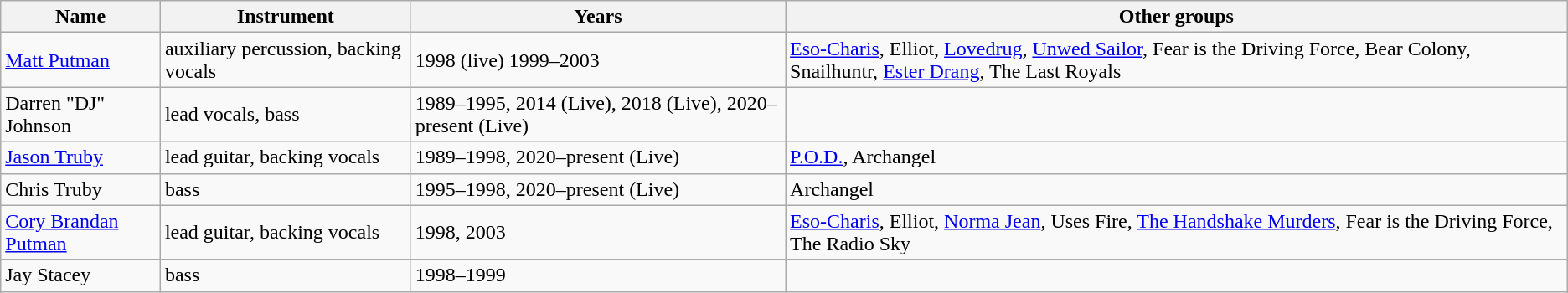<table class="wikitable">
<tr>
<th>Name</th>
<th>Instrument</th>
<th>Years</th>
<th>Other groups</th>
</tr>
<tr>
<td><a href='#'>Matt Putman</a></td>
<td>auxiliary percussion, backing vocals</td>
<td>1998 (live) 1999–2003</td>
<td><a href='#'>Eso-Charis</a>, Elliot, <a href='#'>Lovedrug</a>, <a href='#'>Unwed Sailor</a>, Fear is the Driving Force, Bear Colony, Snailhuntr, <a href='#'>Ester Drang</a>, The Last Royals</td>
</tr>
<tr>
<td>Darren "DJ" Johnson</td>
<td>lead vocals, bass</td>
<td>1989–1995, 2014 (Live), 2018 (Live), 2020–present (Live)</td>
<td></td>
</tr>
<tr>
<td><a href='#'>Jason Truby</a></td>
<td>lead guitar, backing vocals</td>
<td>1989–1998, 2020–present (Live)</td>
<td><a href='#'>P.O.D.</a>, Archangel</td>
</tr>
<tr>
<td>Chris Truby</td>
<td>bass</td>
<td>1995–1998, 2020–present (Live)</td>
<td>Archangel</td>
</tr>
<tr>
<td><a href='#'>Cory Brandan Putman</a></td>
<td>lead guitar, backing vocals</td>
<td>1998, 2003</td>
<td><a href='#'>Eso-Charis</a>, Elliot, <a href='#'>Norma Jean</a>, Uses Fire, <a href='#'>The Handshake Murders</a>, Fear is the Driving Force, The Radio Sky</td>
</tr>
<tr>
<td>Jay Stacey</td>
<td>bass</td>
<td>1998–1999</td>
<td></td>
</tr>
</table>
